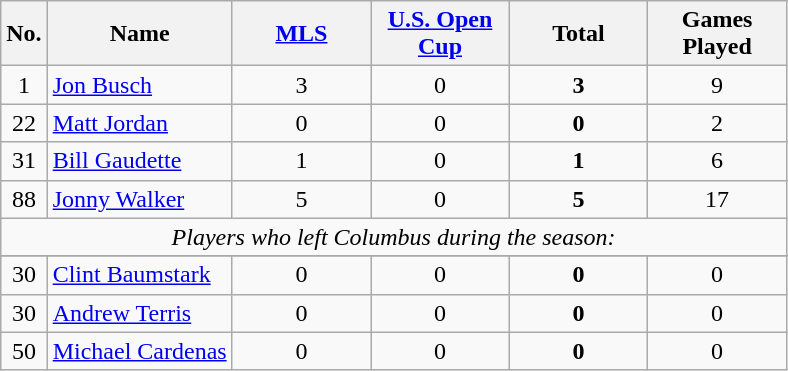<table class="wikitable sortable" style="text-align: center;">
<tr>
<th rowspan=1>No.</th>
<th rowspan=1>Name</th>
<th style="width:85px;"><a href='#'>MLS</a></th>
<th style="width:85px;"><a href='#'>U.S. Open Cup</a></th>
<th style="width:85px;"><strong>Total</strong></th>
<th style="width:85px;"><strong>Games Played</strong></th>
</tr>
<tr>
<td>1</td>
<td align=left> <a href='#'>Jon Busch</a></td>
<td>3</td>
<td>0</td>
<td><strong>3</strong></td>
<td>9</td>
</tr>
<tr>
<td>22</td>
<td align=left> <a href='#'>Matt Jordan</a></td>
<td>0</td>
<td>0</td>
<td><strong>0</strong></td>
<td>2</td>
</tr>
<tr>
<td>31</td>
<td align=left> <a href='#'>Bill Gaudette</a></td>
<td>1</td>
<td>0</td>
<td><strong>1</strong></td>
<td>6</td>
</tr>
<tr>
<td>88</td>
<td align=left> <a href='#'>Jonny Walker</a></td>
<td>5</td>
<td>0</td>
<td><strong>5</strong></td>
<td>17</td>
</tr>
<tr>
<td colspan=9 align=center><em>Players who left Columbus during the season:</em></td>
</tr>
<tr>
</tr>
<tr>
<td>30</td>
<td align=left> <a href='#'>Clint Baumstark</a></td>
<td>0</td>
<td>0</td>
<td><strong>0</strong></td>
<td>0</td>
</tr>
<tr>
<td>30</td>
<td align=left> <a href='#'>Andrew Terris</a></td>
<td>0</td>
<td>0</td>
<td><strong>0</strong></td>
<td>0</td>
</tr>
<tr>
<td>50</td>
<td align=left> <a href='#'>Michael Cardenas</a></td>
<td>0</td>
<td>0</td>
<td><strong>0</strong></td>
<td>0</td>
</tr>
</table>
